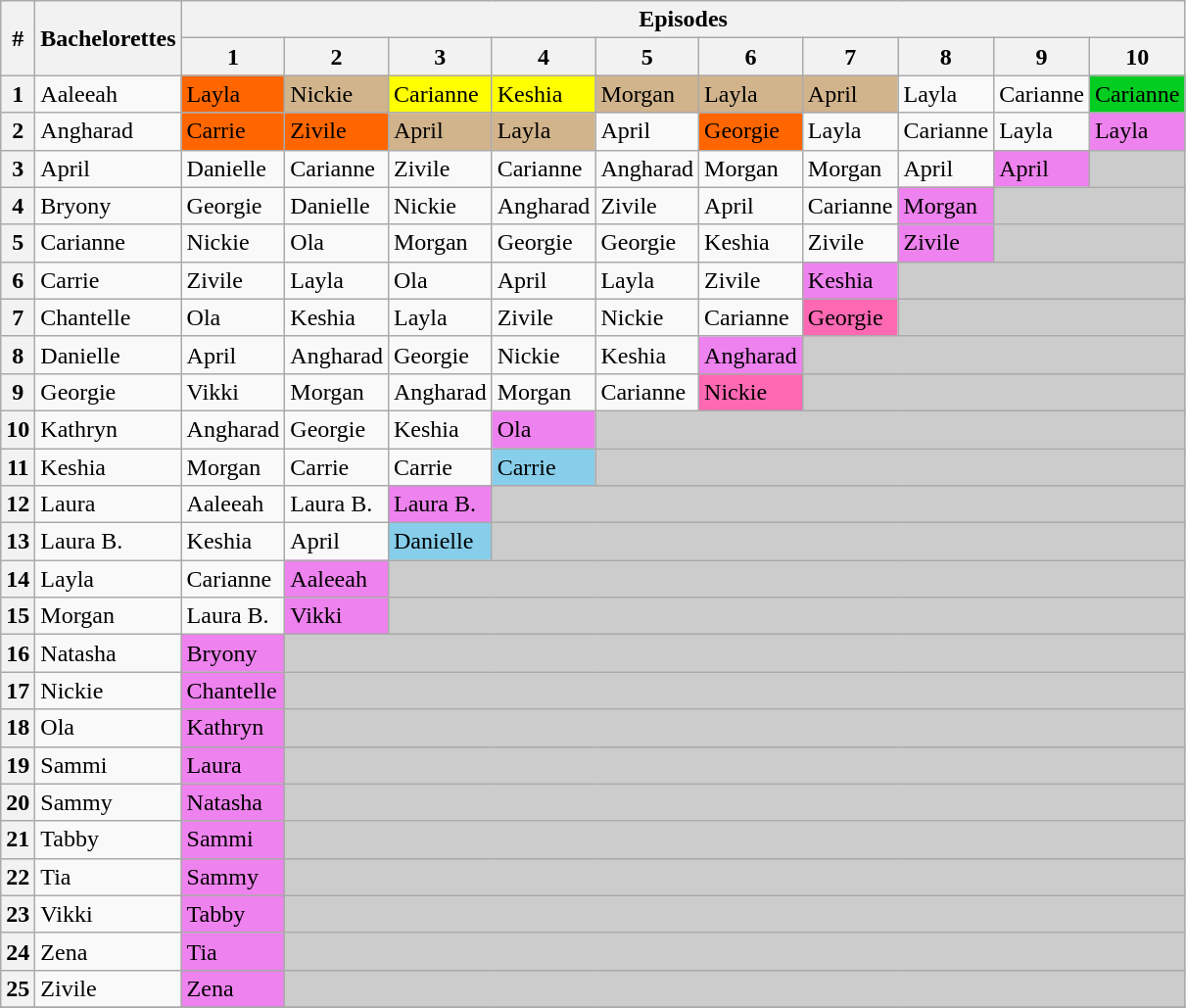<table class="wikitable">
<tr>
<th rowspan=2>#</th>
<th rowspan=2>Bachelorettes</th>
<th colspan=10>Episodes</th>
</tr>
<tr>
<th>1</th>
<th>2</th>
<th>3</th>
<th>4</th>
<th>5</th>
<th>6</th>
<th>7</th>
<th>8</th>
<th>9</th>
<th>10</th>
</tr>
<tr>
<th>1</th>
<td>Aaleeah</td>
<td bgcolor="#FF6600">Layla</td>
<td bgcolor="#D2B48C">Nickie</td>
<td bgcolor="#FFFF00">Carianne</td>
<td bgcolor="#FFFF00">Keshia</td>
<td bgcolor="#D2B48C">Morgan</td>
<td bgcolor="#D2B48C">Layla</td>
<td bgcolor="#D2B48C">April</td>
<td>Layla</td>
<td>Carianne</td>
<td bgcolor="##32CD32">Carianne</td>
</tr>
<tr>
<th>2</th>
<td>Angharad</td>
<td bgcolor="#FF6600">Carrie</td>
<td bgcolor="#FF6600">Zivile</td>
<td bgcolor="#D2B48C">April</td>
<td bgcolor="#D2B48C">Layla</td>
<td>April</td>
<td bgcolor="#FF6600">Georgie</td>
<td>Layla</td>
<td>Carianne</td>
<td>Layla</td>
<td bgcolor="#EE82EE">Layla</td>
</tr>
<tr>
<th>3</th>
<td>April</td>
<td>Danielle</td>
<td>Carianne</td>
<td>Zivile</td>
<td>Carianne</td>
<td>Angharad</td>
<td>Morgan</td>
<td>Morgan</td>
<td>April</td>
<td bgcolor="#EE82EE">April</td>
<td bgcolor="CCCCCC" colspan=6></td>
</tr>
<tr>
<th>4</th>
<td>Bryony</td>
<td>Georgie</td>
<td>Danielle</td>
<td>Nickie</td>
<td>Angharad</td>
<td>Zivile</td>
<td>April</td>
<td>Carianne</td>
<td bgcolor="#EE82EE">Morgan</td>
<td bgcolor="CCCCCC" colspan=6></td>
</tr>
<tr>
<th>5</th>
<td>Carianne</td>
<td>Nickie</td>
<td>Ola</td>
<td>Morgan</td>
<td>Georgie</td>
<td>Georgie</td>
<td>Keshia</td>
<td>Zivile</td>
<td bgcolor="#EE82EE">Zivile</td>
<td bgcolor="CCCCCC" colspan=6></td>
</tr>
<tr>
<th>6</th>
<td>Carrie</td>
<td>Zivile</td>
<td>Layla</td>
<td>Ola</td>
<td>April</td>
<td>Layla</td>
<td>Zivile</td>
<td bgcolor="#EE82EE">Keshia</td>
<td bgcolor="CCCCCC" colspan=6></td>
</tr>
<tr>
<th>7</th>
<td>Chantelle</td>
<td>Ola</td>
<td>Keshia</td>
<td>Layla</td>
<td>Zivile</td>
<td>Nickie</td>
<td>Carianne</td>
<td bgcolor="#FF69B4">Georgie</td>
<td bgcolor="CCCCCC" colspan=10></td>
</tr>
<tr>
<th>8</th>
<td>Danielle</td>
<td>April</td>
<td>Angharad</td>
<td>Georgie</td>
<td>Nickie</td>
<td>Keshia</td>
<td bgcolor="#EE82EE">Angharad</td>
<td bgcolor="CCCCCC" colspan=10></td>
</tr>
<tr>
<th>9</th>
<td>Georgie</td>
<td>Vikki</td>
<td>Morgan</td>
<td>Angharad</td>
<td>Morgan</td>
<td>Carianne</td>
<td bgcolor="#FF69B4">Nickie</td>
<td bgcolor="CCCCCC" colspan=10></td>
</tr>
<tr>
<th>10</th>
<td>Kathryn</td>
<td>Angharad</td>
<td>Georgie</td>
<td>Keshia</td>
<td bgcolor="EE82EE">Ola</td>
<td bgcolor="CCCCCC" colspan=10></td>
</tr>
<tr>
<th>11</th>
<td>Keshia</td>
<td>Morgan</td>
<td>Carrie</td>
<td>Carrie</td>
<td bgcolor="87CEEB">Carrie</td>
<td bgcolor="CCCCCC" colspan=10></td>
</tr>
<tr>
<th>12</th>
<td>Laura</td>
<td>Aaleeah</td>
<td>Laura B.</td>
<td bgcolor="EE82EE">Laura B.</td>
<td bgcolor="CCCCCC" colspan=10></td>
</tr>
<tr>
<th>13</th>
<td>Laura B.</td>
<td>Keshia</td>
<td>April</td>
<td bgcolor="#87CEEB">Danielle</td>
<td bgcolor="CCCCCC" colspan=10></td>
</tr>
<tr>
<th>14</th>
<td>Layla</td>
<td>Carianne</td>
<td bgcolor="EE82EE">Aaleeah</td>
<td bgcolor="CCCCCC" colspan=10></td>
</tr>
<tr>
<th>15</th>
<td>Morgan</td>
<td>Laura B.</td>
<td bgcolor="EE82EE">Vikki</td>
<td bgcolor="CCCCCC" colspan=10></td>
</tr>
<tr>
<th>16</th>
<td>Natasha</td>
<td bgcolor="EE82EE">Bryony</td>
<td bgcolor="CCCCCC" colspan=10></td>
</tr>
<tr>
<th>17</th>
<td>Nickie</td>
<td bgcolor="EE82EE">Chantelle</td>
<td bgcolor="CCCCCC" colspan=10></td>
</tr>
<tr>
<th>18</th>
<td>Ola</td>
<td bgcolor="EE82EE">Kathryn</td>
<td bgcolor="CCCCCC" colspan=10></td>
</tr>
<tr>
<th>19</th>
<td>Sammi</td>
<td bgcolor="EE82EE">Laura</td>
<td bgcolor="CCCCCC" colspan=10></td>
</tr>
<tr>
<th>20</th>
<td>Sammy</td>
<td bgcolor="EE82EE">Natasha</td>
<td bgcolor="CCCCCC" colspan=10></td>
</tr>
<tr>
<th>21</th>
<td>Tabby</td>
<td bgcolor="EE82EE">Sammi</td>
<td bgcolor="CCCCCC" colspan=10></td>
</tr>
<tr>
<th>22</th>
<td>Tia</td>
<td bgcolor="EE82EE">Sammy</td>
<td bgcolor="CCCCCC" colspan=10></td>
</tr>
<tr>
<th>23</th>
<td>Vikki</td>
<td bgcolor="EE82EE">Tabby</td>
<td bgcolor="CCCCCC" colspan=10></td>
</tr>
<tr>
<th>24</th>
<td>Zena</td>
<td bgcolor="EE82EE">Tia</td>
<td bgcolor="CCCCCC" colspan=10></td>
</tr>
<tr>
<th>25</th>
<td>Zivile</td>
<td bgcolor="EE82EE">Zena</td>
<td bgcolor="CCCCCC" colspan=10></td>
</tr>
<tr>
</tr>
</table>
